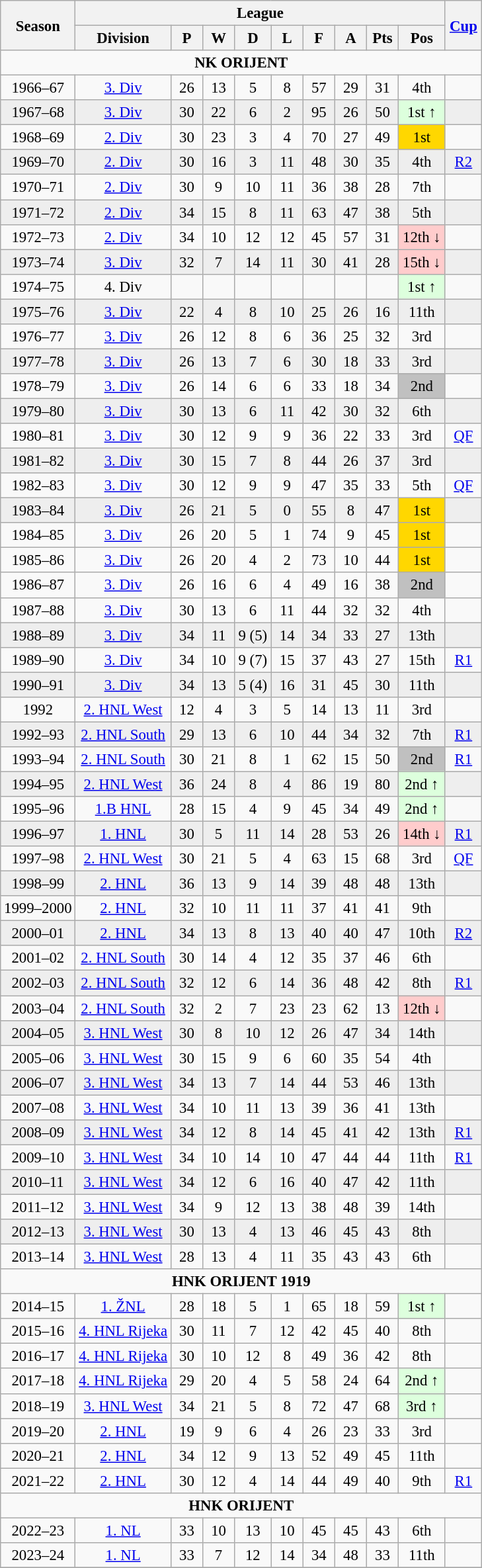<table class="wikitable" style="font-size:95%; text-align: center;">
<tr>
<th rowspan=2>Season</th>
<th colspan=9>League</th>
<th rowspan=2 width="30"><a href='#'>Cup</a></th>
</tr>
<tr>
<th>Division</th>
<th width="25">P</th>
<th width="25">W</th>
<th width="30">D</th>
<th width="25">L</th>
<th width="25">F</th>
<th width="25">A</th>
<th width="25">Pts</th>
<th width="40">Pos</th>
</tr>
<tr>
<td colspan="11"><strong>NK ORIJENT</strong></td>
</tr>
<tr>
<td>1966–67</td>
<td><a href='#'>3. Div</a></td>
<td>26</td>
<td>13</td>
<td>5</td>
<td>8</td>
<td>57</td>
<td>29</td>
<td>31</td>
<td>4th</td>
<td></td>
</tr>
<tr bgcolor=#EEEEEE>
<td>1967–68</td>
<td><a href='#'>3. Div</a></td>
<td>30</td>
<td>22</td>
<td>6</td>
<td>2</td>
<td>95</td>
<td>26</td>
<td>50</td>
<td bgcolor="#DDFFDD">1st ↑</td>
<td></td>
</tr>
<tr>
<td>1968–69</td>
<td><a href='#'>2. Div</a></td>
<td>30</td>
<td>23</td>
<td>3</td>
<td>4</td>
<td>70</td>
<td>27</td>
<td>49</td>
<td bgcolor="gold">1st</td>
<td></td>
</tr>
<tr bgcolor=#EEEEEE>
<td>1969–70</td>
<td><a href='#'>2. Div</a></td>
<td>30</td>
<td>16</td>
<td>3</td>
<td>11</td>
<td>48</td>
<td>30</td>
<td>35</td>
<td>4th</td>
<td><a href='#'>R2</a></td>
</tr>
<tr>
<td>1970–71</td>
<td><a href='#'>2. Div</a></td>
<td>30</td>
<td>9</td>
<td>10</td>
<td>11</td>
<td>36</td>
<td>38</td>
<td>28</td>
<td>7th</td>
<td></td>
</tr>
<tr bgcolor=#EEEEEE>
<td>1971–72</td>
<td><a href='#'>2. Div</a></td>
<td>34</td>
<td>15</td>
<td>8</td>
<td>11</td>
<td>63</td>
<td>47</td>
<td>38</td>
<td>5th</td>
<td></td>
</tr>
<tr>
<td>1972–73</td>
<td><a href='#'>2. Div</a></td>
<td>34</td>
<td>10</td>
<td>12</td>
<td>12</td>
<td>45</td>
<td>57</td>
<td>31</td>
<td bgcolor="#FFCCCC">12th ↓</td>
<td></td>
</tr>
<tr bgcolor=#EEEEEE>
<td>1973–74</td>
<td><a href='#'>3. Div</a></td>
<td>32</td>
<td>7</td>
<td>14</td>
<td>11</td>
<td>30</td>
<td>41</td>
<td>28</td>
<td bgcolor="#FFCCCC">15th ↓</td>
<td></td>
</tr>
<tr>
<td>1974–75</td>
<td>4. Div</td>
<td></td>
<td></td>
<td></td>
<td></td>
<td></td>
<td></td>
<td></td>
<td bgcolor="#DDFFDD">1st ↑</td>
<td></td>
</tr>
<tr bgcolor=#EEEEEE>
<td>1975–76</td>
<td><a href='#'>3. Div</a></td>
<td>22</td>
<td>4</td>
<td>8</td>
<td>10</td>
<td>25</td>
<td>26</td>
<td>16</td>
<td>11th</td>
<td></td>
</tr>
<tr>
<td>1976–77</td>
<td><a href='#'>3. Div</a></td>
<td>26</td>
<td>12</td>
<td>8</td>
<td>6</td>
<td>36</td>
<td>25</td>
<td>32</td>
<td>3rd</td>
<td></td>
</tr>
<tr bgcolor=#EEEEEE>
<td>1977–78</td>
<td><a href='#'>3. Div</a></td>
<td>26</td>
<td>13</td>
<td>7</td>
<td>6</td>
<td>30</td>
<td>18</td>
<td>33</td>
<td>3rd</td>
<td></td>
</tr>
<tr>
<td>1978–79</td>
<td><a href='#'>3. Div</a></td>
<td>26</td>
<td>14</td>
<td>6</td>
<td>6</td>
<td>33</td>
<td>18</td>
<td>34</td>
<td bgcolor="silver">2nd</td>
<td></td>
</tr>
<tr bgcolor=#EEEEEE>
<td>1979–80</td>
<td><a href='#'>3. Div</a></td>
<td>30</td>
<td>13</td>
<td>6</td>
<td>11</td>
<td>42</td>
<td>30</td>
<td>32</td>
<td>6th</td>
<td></td>
</tr>
<tr>
<td>1980–81</td>
<td><a href='#'>3. Div</a></td>
<td>30</td>
<td>12</td>
<td>9</td>
<td>9</td>
<td>36</td>
<td>22</td>
<td>33</td>
<td>3rd</td>
<td><a href='#'>QF</a></td>
</tr>
<tr bgcolor=#EEEEEE>
<td>1981–82</td>
<td><a href='#'>3. Div</a></td>
<td>30</td>
<td>15</td>
<td>7</td>
<td>8</td>
<td>44</td>
<td>26</td>
<td>37</td>
<td>3rd</td>
<td></td>
</tr>
<tr>
<td>1982–83</td>
<td><a href='#'>3. Div</a></td>
<td>30</td>
<td>12</td>
<td>9</td>
<td>9</td>
<td>47</td>
<td>35</td>
<td>33</td>
<td>5th</td>
<td><a href='#'>QF</a></td>
</tr>
<tr bgcolor=#EEEEEE>
<td>1983–84</td>
<td><a href='#'>3. Div</a></td>
<td>26</td>
<td>21</td>
<td>5</td>
<td>0</td>
<td>55</td>
<td>8</td>
<td>47</td>
<td bgcolor="gold">1st</td>
<td></td>
</tr>
<tr>
<td>1984–85</td>
<td><a href='#'>3. Div</a></td>
<td>26</td>
<td>20</td>
<td>5</td>
<td>1</td>
<td>74</td>
<td>9</td>
<td>45</td>
<td bgcolor="gold">1st</td>
<td></td>
</tr>
<tr>
<td>1985–86</td>
<td><a href='#'>3. Div</a></td>
<td>26</td>
<td>20</td>
<td>4</td>
<td>2</td>
<td>73</td>
<td>10</td>
<td>44</td>
<td bgcolor="gold">1st</td>
<td></td>
</tr>
<tr>
<td>1986–87</td>
<td><a href='#'>3. Div</a></td>
<td>26</td>
<td>16</td>
<td>6</td>
<td>4</td>
<td>49</td>
<td>16</td>
<td>38</td>
<td bgcolor="silver">2nd</td>
<td></td>
</tr>
<tr>
<td>1987–88</td>
<td><a href='#'>3. Div</a></td>
<td>30</td>
<td>13</td>
<td>6</td>
<td>11</td>
<td>44</td>
<td>32</td>
<td>32</td>
<td>4th</td>
<td></td>
</tr>
<tr bgcolor=#EEEEEE>
<td>1988–89</td>
<td><a href='#'>3. Div</a></td>
<td>34</td>
<td>11</td>
<td>9 (5)</td>
<td>14</td>
<td>34</td>
<td>33</td>
<td>27</td>
<td>13th</td>
<td></td>
</tr>
<tr>
<td>1989–90</td>
<td><a href='#'>3. Div</a></td>
<td>34</td>
<td>10</td>
<td>9 (7)</td>
<td>15</td>
<td>37</td>
<td>43</td>
<td>27</td>
<td>15th</td>
<td><a href='#'>R1</a></td>
</tr>
<tr bgcolor=#EEEEEE>
<td>1990–91</td>
<td><a href='#'>3. Div</a></td>
<td>34</td>
<td>13</td>
<td>5 (4)</td>
<td>16</td>
<td>31</td>
<td>45</td>
<td>30</td>
<td>11th</td>
<td></td>
</tr>
<tr>
<td>1992</td>
<td><a href='#'>2. HNL West</a></td>
<td>12</td>
<td>4</td>
<td>3</td>
<td>5</td>
<td>14</td>
<td>13</td>
<td>11</td>
<td>3rd</td>
<td></td>
</tr>
<tr bgcolor=#EEEEEE>
<td>1992–93</td>
<td><a href='#'>2. HNL South</a></td>
<td>29</td>
<td>13</td>
<td>6</td>
<td>10</td>
<td>44</td>
<td>34</td>
<td>32</td>
<td>7th</td>
<td><a href='#'>R1</a></td>
</tr>
<tr>
<td>1993–94</td>
<td><a href='#'>2. HNL South</a></td>
<td>30</td>
<td>21</td>
<td>8</td>
<td>1</td>
<td>62</td>
<td>15</td>
<td>50</td>
<td bgcolor="silver">2nd</td>
<td><a href='#'>R1</a></td>
</tr>
<tr bgcolor=#EEEEEE>
<td>1994–95</td>
<td><a href='#'>2. HNL West</a></td>
<td>36</td>
<td>24</td>
<td>8</td>
<td>4</td>
<td>86</td>
<td>19</td>
<td>80</td>
<td bgcolor="#DDFFDD">2nd ↑</td>
<td></td>
</tr>
<tr>
<td>1995–96</td>
<td><a href='#'>1.B HNL</a></td>
<td>28</td>
<td>15</td>
<td>4</td>
<td>9</td>
<td>45</td>
<td>34</td>
<td>49</td>
<td bgcolor="#DDFFDD">2nd ↑</td>
<td></td>
</tr>
<tr bgcolor=#EEEEEE>
<td>1996–97</td>
<td><a href='#'>1. HNL</a></td>
<td>30</td>
<td>5</td>
<td>11</td>
<td>14</td>
<td>28</td>
<td>53</td>
<td>26</td>
<td bgcolor="#FFCCCC">14th ↓</td>
<td><a href='#'>R1</a></td>
</tr>
<tr>
<td>1997–98</td>
<td><a href='#'>2. HNL West</a></td>
<td>30</td>
<td>21</td>
<td>5</td>
<td>4</td>
<td>63</td>
<td>15</td>
<td>68</td>
<td>3rd</td>
<td><a href='#'>QF</a></td>
</tr>
<tr bgcolor=#EEEEEE>
<td>1998–99</td>
<td><a href='#'>2. HNL</a></td>
<td>36</td>
<td>13</td>
<td>9</td>
<td>14</td>
<td>39</td>
<td>48</td>
<td>48</td>
<td>13th</td>
<td></td>
</tr>
<tr>
<td>1999–2000</td>
<td><a href='#'>2. HNL</a></td>
<td>32</td>
<td>10</td>
<td>11</td>
<td>11</td>
<td>37</td>
<td>41</td>
<td>41</td>
<td>9th</td>
<td></td>
</tr>
<tr bgcolor=#EEEEEE>
<td>2000–01</td>
<td><a href='#'>2. HNL</a></td>
<td>34</td>
<td>13</td>
<td>8</td>
<td>13</td>
<td>40</td>
<td>40</td>
<td>47</td>
<td>10th</td>
<td><a href='#'>R2</a></td>
</tr>
<tr>
<td>2001–02</td>
<td><a href='#'>2. HNL South</a></td>
<td>30</td>
<td>14</td>
<td>4</td>
<td>12</td>
<td>35</td>
<td>37</td>
<td>46</td>
<td>6th</td>
<td></td>
</tr>
<tr bgcolor=#EEEEEE>
<td>2002–03</td>
<td><a href='#'>2. HNL South</a></td>
<td>32</td>
<td>12</td>
<td>6</td>
<td>14</td>
<td>36</td>
<td>48</td>
<td>42</td>
<td>8th</td>
<td><a href='#'>R1</a></td>
</tr>
<tr>
<td>2003–04</td>
<td><a href='#'>2. HNL South</a></td>
<td>32</td>
<td>2</td>
<td>7</td>
<td>23</td>
<td>23</td>
<td>62</td>
<td>13</td>
<td bgcolor="#FFCCCC">12th ↓</td>
<td></td>
</tr>
<tr bgcolor=#EEEEEE>
<td>2004–05</td>
<td><a href='#'>3. HNL West</a></td>
<td>30</td>
<td>8</td>
<td>10</td>
<td>12</td>
<td>26</td>
<td>47</td>
<td>34</td>
<td>14th</td>
<td></td>
</tr>
<tr>
<td>2005–06</td>
<td><a href='#'>3. HNL West</a></td>
<td>30</td>
<td>15</td>
<td>9</td>
<td>6</td>
<td>60</td>
<td>35</td>
<td>54</td>
<td>4th</td>
<td></td>
</tr>
<tr bgcolor=#EEEEEE>
<td>2006–07</td>
<td><a href='#'>3. HNL West</a></td>
<td>34</td>
<td>13</td>
<td>7</td>
<td>14</td>
<td>44</td>
<td>53</td>
<td>46</td>
<td>13th</td>
<td></td>
</tr>
<tr>
<td>2007–08</td>
<td><a href='#'>3. HNL West</a></td>
<td>34</td>
<td>10</td>
<td>11</td>
<td>13</td>
<td>39</td>
<td>36</td>
<td>41</td>
<td>13th</td>
<td></td>
</tr>
<tr bgcolor=#EEEEEE>
<td>2008–09</td>
<td><a href='#'>3. HNL West</a></td>
<td>34</td>
<td>12</td>
<td>8</td>
<td>14</td>
<td>45</td>
<td>41</td>
<td>42</td>
<td>13th</td>
<td><a href='#'>R1</a></td>
</tr>
<tr>
<td>2009–10</td>
<td><a href='#'>3. HNL West</a></td>
<td>34</td>
<td>10</td>
<td>14</td>
<td>10</td>
<td>47</td>
<td>44</td>
<td>44</td>
<td>11th</td>
<td><a href='#'>R1</a></td>
</tr>
<tr bgcolor=#EEEEEE>
<td>2010–11</td>
<td><a href='#'>3. HNL West</a></td>
<td>34</td>
<td>12</td>
<td>6</td>
<td>16</td>
<td>40</td>
<td>47</td>
<td>42</td>
<td>11th</td>
<td></td>
</tr>
<tr>
<td>2011–12</td>
<td><a href='#'>3. HNL West</a></td>
<td>34</td>
<td>9</td>
<td>12</td>
<td>13</td>
<td>38</td>
<td>48</td>
<td>39</td>
<td>14th</td>
<td></td>
</tr>
<tr bgcolor=#EEEEEE>
<td>2012–13</td>
<td><a href='#'>3. HNL West</a></td>
<td>30</td>
<td>13</td>
<td>4</td>
<td>13</td>
<td>46</td>
<td>45</td>
<td>43</td>
<td>8th</td>
<td></td>
</tr>
<tr>
<td>2013–14</td>
<td><a href='#'>3. HNL West</a></td>
<td>28</td>
<td>13</td>
<td>4</td>
<td>11</td>
<td>35</td>
<td>43</td>
<td>43</td>
<td>6th</td>
<td></td>
</tr>
<tr>
<td colspan="11"><strong>HNK ORIJENT 1919</strong></td>
</tr>
<tr>
<td>2014–15</td>
<td><a href='#'>1. ŽNL</a></td>
<td>28</td>
<td>18</td>
<td>5</td>
<td>1</td>
<td>65</td>
<td>18</td>
<td>59</td>
<td bgcolor="#DDFFDD">1st ↑</td>
<td></td>
</tr>
<tr>
<td>2015–16</td>
<td><a href='#'>4. HNL Rijeka</a></td>
<td>30</td>
<td>11</td>
<td>7</td>
<td>12</td>
<td>42</td>
<td>45</td>
<td>40</td>
<td>8th</td>
<td></td>
</tr>
<tr>
<td>2016–17</td>
<td><a href='#'>4. HNL Rijeka</a></td>
<td>30</td>
<td>10</td>
<td>12</td>
<td>8</td>
<td>49</td>
<td>36</td>
<td>42</td>
<td>8th</td>
<td></td>
</tr>
<tr>
<td>2017–18</td>
<td><a href='#'>4. HNL Rijeka</a></td>
<td>29</td>
<td>20</td>
<td>4</td>
<td>5</td>
<td>58</td>
<td>24</td>
<td>64</td>
<td bgcolor="#DDFFDD">2nd ↑</td>
<td></td>
</tr>
<tr>
<td>2018–19</td>
<td><a href='#'>3. HNL West</a></td>
<td>34</td>
<td>21</td>
<td>5</td>
<td>8</td>
<td>72</td>
<td>47</td>
<td>68</td>
<td bgcolor="#DDFFDD">3rd ↑</td>
<td></td>
</tr>
<tr>
<td>2019–20</td>
<td><a href='#'>2. HNL</a></td>
<td>19</td>
<td>9</td>
<td>6</td>
<td>4</td>
<td>26</td>
<td>23</td>
<td>33</td>
<td>3rd</td>
<td></td>
</tr>
<tr>
<td>2020–21</td>
<td><a href='#'>2. HNL</a></td>
<td>34</td>
<td>12</td>
<td>9</td>
<td>13</td>
<td>52</td>
<td>49</td>
<td>45</td>
<td>11th</td>
<td></td>
</tr>
<tr>
<td>2021–22</td>
<td><a href='#'>2. HNL</a></td>
<td>30</td>
<td>12</td>
<td>4</td>
<td>14</td>
<td>44</td>
<td>49</td>
<td>40</td>
<td>9th</td>
<td><a href='#'>R1</a></td>
</tr>
<tr>
<td colspan="11"><strong>HNK ORIJENT</strong></td>
</tr>
<tr>
<td>2022–23</td>
<td><a href='#'>1. NL</a></td>
<td>33</td>
<td>10</td>
<td>13</td>
<td>10</td>
<td>45</td>
<td>45</td>
<td>43</td>
<td>6th</td>
<td></td>
</tr>
<tr>
<td>2023–24</td>
<td><a href='#'>1. NL</a></td>
<td>33</td>
<td>7</td>
<td>12</td>
<td>14</td>
<td>34</td>
<td>48</td>
<td>33</td>
<td>11th</td>
<td></td>
</tr>
<tr>
</tr>
</table>
